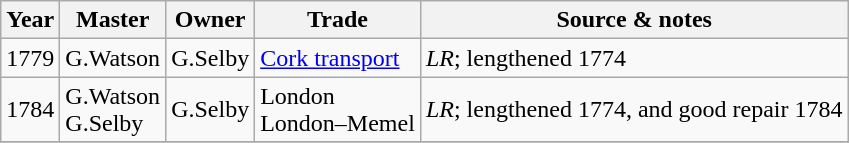<table class=" wikitable">
<tr>
<th>Year</th>
<th>Master</th>
<th>Owner</th>
<th>Trade</th>
<th>Source & notes</th>
</tr>
<tr>
<td>1779</td>
<td>G.Watson</td>
<td>G.Selby</td>
<td><a href='#'>Cork transport</a></td>
<td><em>LR</em>; lengthened 1774</td>
</tr>
<tr>
<td>1784</td>
<td>G.Watson<br>G.Selby</td>
<td>G.Selby</td>
<td>London<br>London–Memel</td>
<td><em>LR</em>; lengthened 1774, and good repair 1784</td>
</tr>
<tr>
</tr>
</table>
